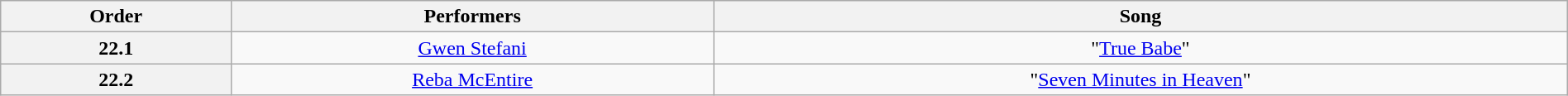<table class="wikitable" style="text-align:center; width:100%">
<tr>
<th>Order</th>
<th>Performers</th>
<th>Song</th>
</tr>
<tr>
<th>22.1</th>
<td><a href='#'>Gwen Stefani</a></td>
<td>"<a href='#'>True Babe</a>"</td>
</tr>
<tr>
<th>22.2</th>
<td><a href='#'>Reba McEntire</a></td>
<td>"<a href='#'>Seven Minutes in Heaven</a>"</td>
</tr>
</table>
